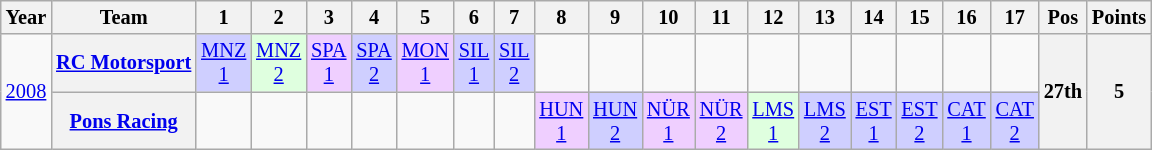<table class="wikitable" style="text-align:center; font-size:85%">
<tr>
<th>Year</th>
<th>Team</th>
<th>1</th>
<th>2</th>
<th>3</th>
<th>4</th>
<th>5</th>
<th>6</th>
<th>7</th>
<th>8</th>
<th>9</th>
<th>10</th>
<th>11</th>
<th>12</th>
<th>13</th>
<th>14</th>
<th>15</th>
<th>16</th>
<th>17</th>
<th>Pos</th>
<th>Points</th>
</tr>
<tr>
<td rowspan=2><a href='#'>2008</a></td>
<th nowrap><a href='#'>RC Motorsport</a></th>
<td style="background:#CFCFFF;"><a href='#'>MNZ<br>1</a><br></td>
<td style="background:#DFFFDF;"><a href='#'>MNZ<br>2</a><br></td>
<td style="background:#EFCFFF;"><a href='#'>SPA<br>1</a><br></td>
<td style="background:#CFCFFF;"><a href='#'>SPA<br>2</a><br></td>
<td style="background:#EFCFFF;"><a href='#'>MON<br>1</a><br></td>
<td style="background:#CFCFFF;"><a href='#'>SIL<br>1</a><br></td>
<td style="background:#CFCFFF;"><a href='#'>SIL<br>2</a><br></td>
<td></td>
<td></td>
<td></td>
<td></td>
<td></td>
<td></td>
<td></td>
<td></td>
<td></td>
<td></td>
<th rowspan=2>27th</th>
<th rowspan=2>5</th>
</tr>
<tr>
<th nowrap><a href='#'>Pons Racing</a></th>
<td></td>
<td></td>
<td></td>
<td></td>
<td></td>
<td></td>
<td></td>
<td style="background:#EFCFFF;"><a href='#'>HUN<br>1</a><br></td>
<td style="background:#CFCFFF;"><a href='#'>HUN<br>2</a><br></td>
<td style="background:#EFCFFF;"><a href='#'>NÜR<br>1</a><br></td>
<td style="background:#EFCFFF;"><a href='#'>NÜR<br>2</a><br></td>
<td style="background:#DFFFDF;"><a href='#'>LMS<br>1</a><br></td>
<td style="background:#CFCFFF;"><a href='#'>LMS<br>2</a><br></td>
<td style="background:#CFCFFF;"><a href='#'>EST<br>1</a><br></td>
<td style="background:#CFCFFF;"><a href='#'>EST<br>2</a><br></td>
<td style="background:#CFCFFF;"><a href='#'>CAT<br>1</a><br></td>
<td style="background:#CFCFFF;"><a href='#'>CAT<br>2</a><br></td>
</tr>
</table>
